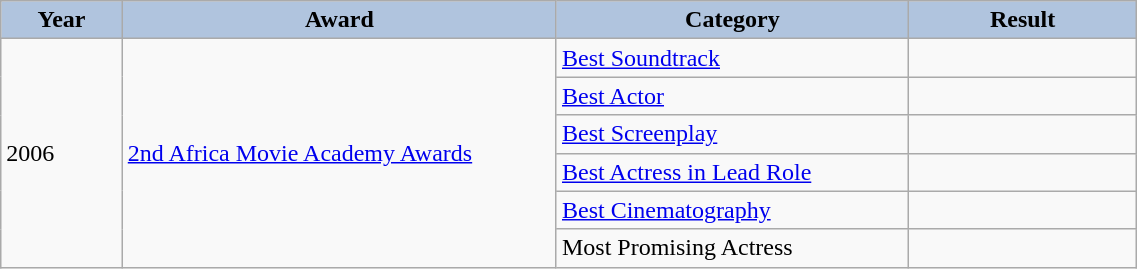<table class="wikitable" width="60%">
<tr>
<th style="width:10pt; background:LightSteelBlue;">Year</th>
<th style="width:100pt; background:LightSteelBlue;">Award</th>
<th style="width:40pt; background:LightSteelBlue;">Category</th>
<th style="width:50pt; background:LightSteelBlue;">Result</th>
</tr>
<tr>
<td rowspan="6">2006</td>
<td rowspan="6"><a href='#'>2nd Africa Movie Academy Awards</a></td>
<td><a href='#'>Best Soundtrack</a></td>
<td></td>
</tr>
<tr>
<td><a href='#'>Best Actor</a></td>
<td></td>
</tr>
<tr>
<td><a href='#'>Best Screenplay</a></td>
<td></td>
</tr>
<tr>
<td><a href='#'>Best Actress in Lead Role</a></td>
<td></td>
</tr>
<tr>
<td><a href='#'>Best Cinematography</a></td>
<td></td>
</tr>
<tr>
<td>Most Promising Actress</td>
<td></td>
</tr>
</table>
